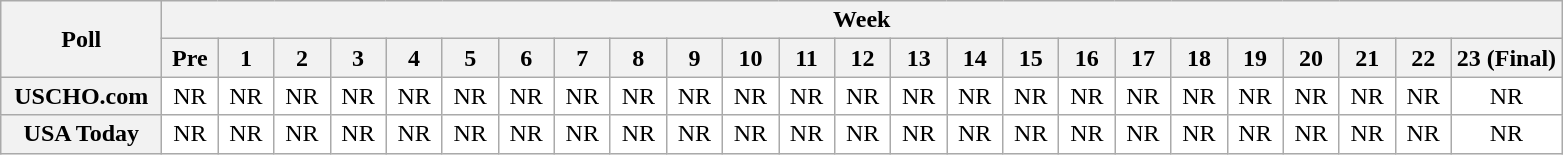<table class="wikitable" style="white-space:nowrap;">
<tr>
<th scope="col" width="100" rowspan="2">Poll</th>
<th colspan="24">Week</th>
</tr>
<tr>
<th scope="col" width="30">Pre</th>
<th scope="col" width="30">1</th>
<th scope="col" width="30">2</th>
<th scope="col" width="30">3</th>
<th scope="col" width="30">4</th>
<th scope="col" width="30">5</th>
<th scope="col" width="30">6</th>
<th scope="col" width="30">7</th>
<th scope="col" width="30">8</th>
<th scope="col" width="30">9</th>
<th scope="col" width="30">10</th>
<th scope="col" width="30">11</th>
<th scope="col" width="30">12</th>
<th scope="col" width="30">13</th>
<th scope="col" width="30">14</th>
<th scope="col" width="30">15</th>
<th scope="col" width="30">16</th>
<th scope="col" width="30">17</th>
<th scope="col" width="30">18</th>
<th scope="col" width="30">19</th>
<th scope="col" width="30">20</th>
<th scope="col" width="30">21</th>
<th scope="col" width="30">22</th>
<th scope="col" width="30">23 (Final)</th>
</tr>
<tr style="text-align:center;">
<th>USCHO.com</th>
<td bgcolor=FFFFFF>NR</td>
<td bgcolor=FFFFFF>NR</td>
<td bgcolor=FFFFFF>NR</td>
<td bgcolor=FFFFFF>NR</td>
<td bgcolor=FFFFFF>NR</td>
<td bgcolor=FFFFFF>NR</td>
<td bgcolor=FFFFFF>NR</td>
<td bgcolor=FFFFFF>NR</td>
<td bgcolor=FFFFFF>NR</td>
<td bgcolor=FFFFFF>NR</td>
<td bgcolor=FFFFFF>NR</td>
<td bgcolor=FFFFFF>NR</td>
<td bgcolor=FFFFFF>NR</td>
<td bgcolor=FFFFFF>NR</td>
<td bgcolor=FFFFFF>NR</td>
<td bgcolor=FFFFFF>NR</td>
<td bgcolor=FFFFFF>NR</td>
<td bgcolor=FFFFFF>NR</td>
<td bgcolor=FFFFFF>NR</td>
<td bgcolor=FFFFFF>NR</td>
<td bgcolor=FFFFFF>NR</td>
<td bgcolor=FFFFFF>NR</td>
<td bgcolor=FFFFFF>NR</td>
<td bgcolor=FFFFFF>NR</td>
</tr>
<tr style="text-align:center;">
<th>USA Today</th>
<td bgcolor=FFFFFF>NR</td>
<td bgcolor=FFFFFF>NR</td>
<td bgcolor=FFFFFF>NR</td>
<td bgcolor=FFFFFF>NR</td>
<td bgcolor=FFFFFF>NR</td>
<td bgcolor=FFFFFF>NR</td>
<td bgcolor=FFFFFF>NR</td>
<td bgcolor=FFFFFF>NR</td>
<td bgcolor=FFFFFF>NR</td>
<td bgcolor=FFFFFF>NR</td>
<td bgcolor=FFFFFF>NR</td>
<td bgcolor=FFFFFF>NR</td>
<td bgcolor=FFFFFF>NR</td>
<td bgcolor=FFFFFF>NR</td>
<td bgcolor=FFFFFF>NR</td>
<td bgcolor=FFFFFF>NR</td>
<td bgcolor=FFFFFF>NR</td>
<td bgcolor=FFFFFF>NR</td>
<td bgcolor=FFFFFF>NR</td>
<td bgcolor=FFFFFF>NR</td>
<td bgcolor=FFFFFF>NR</td>
<td bgcolor=FFFFFF>NR</td>
<td bgcolor=FFFFFF>NR</td>
<td bgcolor=FFFFFF>NR</td>
</tr>
</table>
